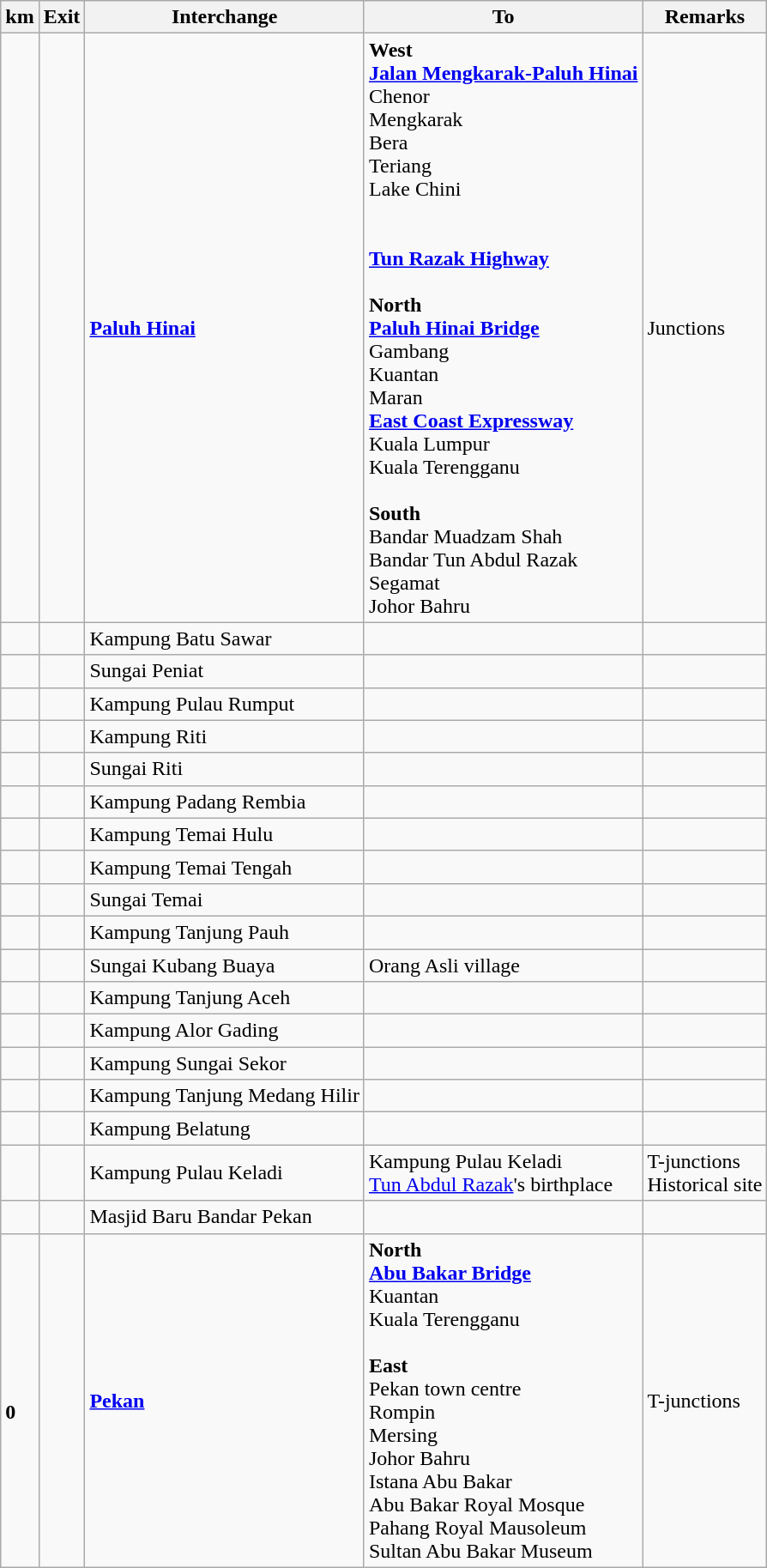<table class="wikitable">
<tr>
<th>km</th>
<th>Exit</th>
<th>Interchange</th>
<th>To</th>
<th>Remarks</th>
</tr>
<tr>
<td></td>
<td></td>
<td><strong><a href='#'>Paluh Hinai</a></strong></td>
<td><strong>West</strong><br> <strong><a href='#'>Jalan Mengkarak-Paluh Hinai</a></strong><br> Chenor<br> Mengkarak<br> Bera<br> Teriang<br>Lake Chini<br><br><br>  <strong><a href='#'>Tun Razak Highway</a></strong><br><br><strong>North</strong><br><strong><a href='#'>Paluh Hinai Bridge</a></strong><br>  Gambang<br> Kuantan<br> Maran<br>   <strong><a href='#'>East Coast Expressway</a></strong><br>Kuala Lumpur<br>Kuala Terengganu<br><br><strong>South</strong><br>   Bandar Muadzam Shah<br>  Bandar Tun Abdul Razak<br>  Segamat<br>   Johor Bahru</td>
<td>Junctions</td>
</tr>
<tr>
<td></td>
<td></td>
<td>Kampung Batu Sawar</td>
<td></td>
<td></td>
</tr>
<tr>
<td></td>
<td></td>
<td>Sungai Peniat</td>
<td></td>
<td></td>
</tr>
<tr>
<td></td>
<td></td>
<td>Kampung Pulau Rumput</td>
<td></td>
<td></td>
</tr>
<tr>
<td></td>
<td></td>
<td>Kampung Riti</td>
<td></td>
<td></td>
</tr>
<tr>
<td></td>
<td></td>
<td>Sungai Riti</td>
<td></td>
<td></td>
</tr>
<tr>
<td></td>
<td></td>
<td>Kampung Padang Rembia</td>
<td></td>
<td></td>
</tr>
<tr>
<td></td>
<td></td>
<td>Kampung Temai Hulu</td>
<td></td>
<td></td>
</tr>
<tr>
<td></td>
<td></td>
<td>Kampung Temai Tengah</td>
<td></td>
<td></td>
</tr>
<tr>
<td></td>
<td></td>
<td>Sungai Temai</td>
<td></td>
<td></td>
</tr>
<tr>
<td></td>
<td></td>
<td>Kampung Tanjung Pauh</td>
<td></td>
<td></td>
</tr>
<tr>
<td></td>
<td></td>
<td>Sungai Kubang Buaya</td>
<td>Orang Asli village</td>
<td></td>
</tr>
<tr>
<td></td>
<td></td>
<td>Kampung Tanjung Aceh</td>
<td></td>
<td></td>
</tr>
<tr>
<td></td>
<td></td>
<td>Kampung Alor Gading</td>
<td></td>
<td></td>
</tr>
<tr>
<td></td>
<td></td>
<td>Kampung Sungai Sekor</td>
<td></td>
<td></td>
</tr>
<tr>
<td></td>
<td></td>
<td>Kampung Tanjung Medang Hilir</td>
<td></td>
<td></td>
</tr>
<tr>
<td></td>
<td></td>
<td>Kampung Belatung</td>
<td></td>
<td></td>
</tr>
<tr>
<td></td>
<td></td>
<td>Kampung Pulau Keladi</td>
<td>Kampung Pulau Keladi<br><a href='#'>Tun Abdul Razak</a>'s birthplace<br>  </td>
<td>T-junctions<br>Historical site</td>
</tr>
<tr>
<td></td>
<td></td>
<td>Masjid Baru Bandar Pekan</td>
<td></td>
<td></td>
</tr>
<tr>
<td><br><strong>0</strong></td>
<td></td>
<td><strong><a href='#'>Pekan</a></strong></td>
<td><strong>North</strong><br><strong><a href='#'>Abu Bakar Bridge</a></strong><br>  Kuantan<br>  Kuala Terengganu<br><br><strong>East</strong><br>  Pekan town centre<br>  Rompin<br>  Mersing<br>  Johor Bahru<br>Istana Abu Bakar<br>Abu Bakar Royal Mosque<br>Pahang Royal Mausoleum<br>Sultan Abu Bakar Museum</td>
<td>T-junctions</td>
</tr>
</table>
